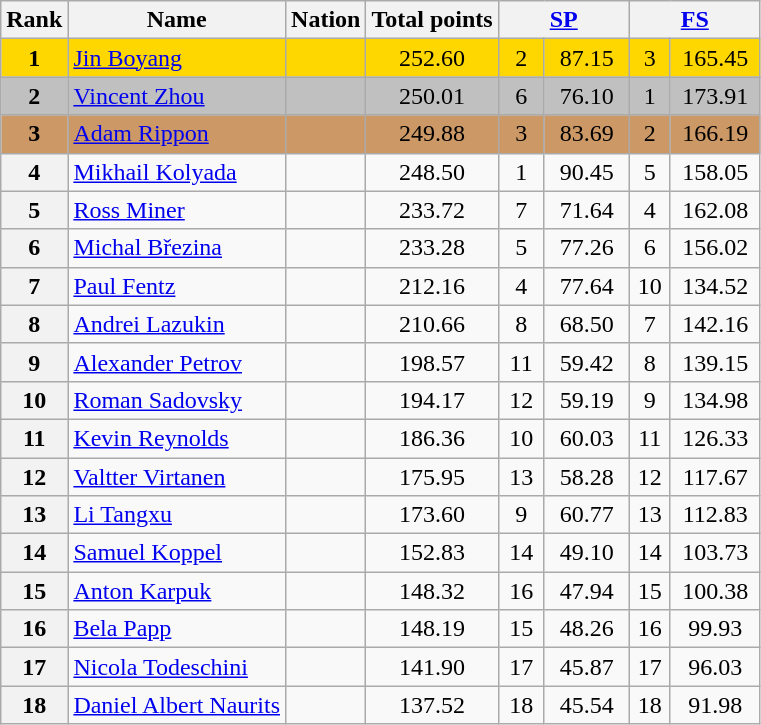<table class="wikitable sortable">
<tr>
<th>Rank</th>
<th>Name</th>
<th>Nation</th>
<th>Total points</th>
<th colspan="2" width="80px"><a href='#'>SP</a></th>
<th colspan="2" width="80px"><a href='#'>FS</a></th>
</tr>
<tr bgcolor="gold">
<td align="center"><strong>1</strong></td>
<td><a href='#'>Jin Boyang</a></td>
<td></td>
<td align="center">252.60</td>
<td align="center">2</td>
<td align="center">87.15</td>
<td align="center">3</td>
<td align="center">165.45</td>
</tr>
<tr bgcolor="silver">
<td align="center"><strong>2</strong></td>
<td><a href='#'>Vincent Zhou</a></td>
<td></td>
<td align="center">250.01</td>
<td align="center">6</td>
<td align="center">76.10</td>
<td align="center">1</td>
<td align="center">173.91</td>
</tr>
<tr bgcolor="cc9966">
<td align="center"><strong>3</strong></td>
<td><a href='#'>Adam Rippon</a></td>
<td></td>
<td align="center">249.88</td>
<td align="center">3</td>
<td align="center">83.69</td>
<td align="center">2</td>
<td align="center">166.19</td>
</tr>
<tr>
<th>4</th>
<td><a href='#'>Mikhail Kolyada</a></td>
<td></td>
<td align="center">248.50</td>
<td align="center">1</td>
<td align="center">90.45</td>
<td align="center">5</td>
<td align="center">158.05</td>
</tr>
<tr>
<th>5</th>
<td><a href='#'>Ross Miner</a></td>
<td></td>
<td align="center">233.72</td>
<td align="center">7</td>
<td align="center">71.64</td>
<td align="center">4</td>
<td align="center">162.08</td>
</tr>
<tr>
<th>6</th>
<td><a href='#'>Michal Březina</a></td>
<td></td>
<td align="center">233.28</td>
<td align="center">5</td>
<td align="center">77.26</td>
<td align="center">6</td>
<td align="center">156.02</td>
</tr>
<tr>
<th>7</th>
<td><a href='#'>Paul Fentz</a></td>
<td></td>
<td align="center">212.16</td>
<td align="center">4</td>
<td align="center">77.64</td>
<td align="center">10</td>
<td align="center">134.52</td>
</tr>
<tr>
<th>8</th>
<td><a href='#'>Andrei Lazukin</a></td>
<td></td>
<td align="center">210.66</td>
<td align="center">8</td>
<td align="center">68.50</td>
<td align="center">7</td>
<td align="center">142.16</td>
</tr>
<tr>
<th>9</th>
<td><a href='#'>Alexander Petrov</a></td>
<td></td>
<td align="center">198.57</td>
<td align="center">11</td>
<td align="center">59.42</td>
<td align="center">8</td>
<td align="center">139.15</td>
</tr>
<tr>
<th>10</th>
<td><a href='#'>Roman Sadovsky</a></td>
<td></td>
<td align="center">194.17</td>
<td align="center">12</td>
<td align="center">59.19</td>
<td align="center">9</td>
<td align="center">134.98</td>
</tr>
<tr>
<th>11</th>
<td><a href='#'>Kevin Reynolds</a></td>
<td></td>
<td align="center">186.36</td>
<td align="center">10</td>
<td align="center">60.03</td>
<td align="center">11</td>
<td align="center">126.33</td>
</tr>
<tr>
<th>12</th>
<td><a href='#'>Valtter Virtanen</a></td>
<td></td>
<td align="center">175.95</td>
<td align="center">13</td>
<td align="center">58.28</td>
<td align="center">12</td>
<td align="center">117.67</td>
</tr>
<tr>
<th>13</th>
<td><a href='#'>Li Tangxu</a></td>
<td></td>
<td align="center">173.60</td>
<td align="center">9</td>
<td align="center">60.77</td>
<td align="center">13</td>
<td align="center">112.83</td>
</tr>
<tr>
<th>14</th>
<td><a href='#'>Samuel Koppel</a></td>
<td></td>
<td align="center">152.83</td>
<td align="center">14</td>
<td align="center">49.10</td>
<td align="center">14</td>
<td align="center">103.73</td>
</tr>
<tr>
<th>15</th>
<td><a href='#'>Anton Karpuk</a></td>
<td></td>
<td align="center">148.32</td>
<td align="center">16</td>
<td align="center">47.94</td>
<td align="center">15</td>
<td align="center">100.38</td>
</tr>
<tr>
<th>16</th>
<td><a href='#'>Bela Papp</a></td>
<td></td>
<td align="center">148.19</td>
<td align="center">15</td>
<td align="center">48.26</td>
<td align="center">16</td>
<td align="center">99.93</td>
</tr>
<tr>
<th>17</th>
<td><a href='#'>Nicola Todeschini</a></td>
<td></td>
<td align="center">141.90</td>
<td align="center">17</td>
<td align="center">45.87</td>
<td align="center">17</td>
<td align="center">96.03</td>
</tr>
<tr>
<th>18</th>
<td><a href='#'>Daniel Albert Naurits</a></td>
<td></td>
<td align="center">137.52</td>
<td align="center">18</td>
<td align="center">45.54</td>
<td align="center">18</td>
<td align="center">91.98</td>
</tr>
</table>
